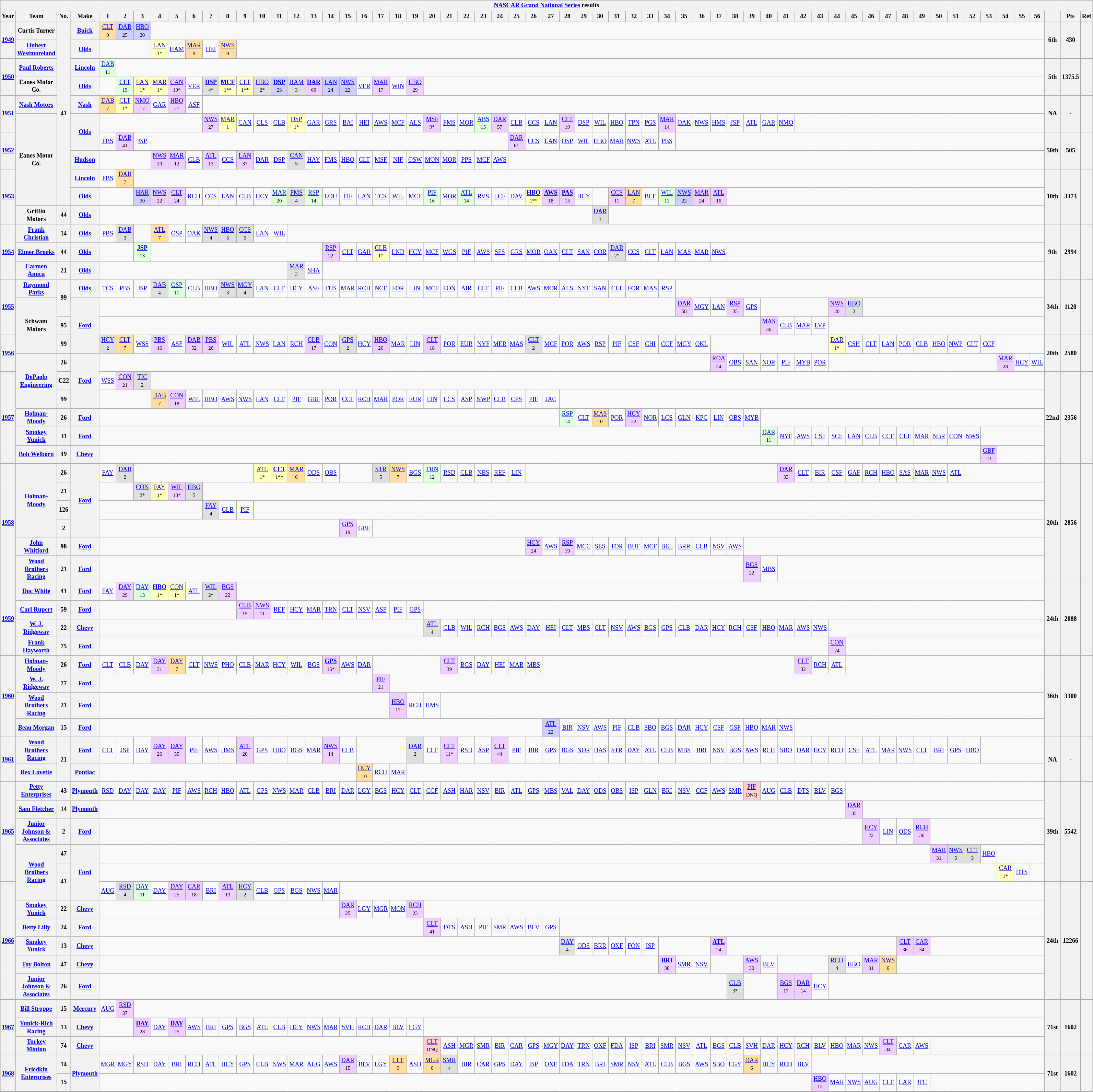<table class="wikitable" style="text-align:center; font-size:75%">
<tr>
<th colspan="69"><a href='#'>NASCAR Grand National Series</a> results</th>
</tr>
<tr>
<th>Year</th>
<th>Team</th>
<th>No.</th>
<th>Make</th>
<th>1</th>
<th>2</th>
<th>3</th>
<th>4</th>
<th>5</th>
<th>6</th>
<th>7</th>
<th>8</th>
<th>9</th>
<th>10</th>
<th>11</th>
<th>12</th>
<th>13</th>
<th>14</th>
<th>15</th>
<th>16</th>
<th>17</th>
<th>18</th>
<th>19</th>
<th>20</th>
<th>21</th>
<th>22</th>
<th>23</th>
<th>24</th>
<th>25</th>
<th>26</th>
<th>27</th>
<th>28</th>
<th>29</th>
<th>30</th>
<th>31</th>
<th>32</th>
<th>33</th>
<th>34</th>
<th>35</th>
<th>36</th>
<th>37</th>
<th>38</th>
<th>39</th>
<th>40</th>
<th>41</th>
<th>42</th>
<th>43</th>
<th>44</th>
<th>45</th>
<th>46</th>
<th>47</th>
<th>48</th>
<th>49</th>
<th>50</th>
<th>51</th>
<th>52</th>
<th>53</th>
<th>54</th>
<th>55</th>
<th>56</th>
<th></th>
<th>Pts</th>
<th>Ref</th>
</tr>
<tr>
<th rowspan=2><a href='#'>1949</a></th>
<th>Curtis Turner</th>
<th rowspan=10>41</th>
<th><a href='#'>Buick</a></th>
<td style="background:#FFDF9F;"><a href='#'>CLT</a><br><small>9</small></td>
<td style="background:#CFCFFF;"><a href='#'>DAB</a><br><small>25</small></td>
<td style="background:#CFCFFF;"><a href='#'>HBO</a><br><small>20</small></td>
<td colspan=53></td>
<th rowspan=2>6th</th>
<th rowspan=2>430</th>
<th rowspan=2></th>
</tr>
<tr>
<th><a href='#'>Hubert Westmoreland</a></th>
<th><a href='#'>Olds</a></th>
<td colspan=3></td>
<td style="background:#FFFFBF;"><a href='#'>LAN</a><br><small>1*</small></td>
<td><a href='#'>HAM</a></td>
<td style="background:#FFDF9F;"><a href='#'>MAR</a><br><small>9</small></td>
<td><a href='#'>HEI</a></td>
<td style="background:#FFDF9F;"><a href='#'>NWS</a><br><small>9</small></td>
<td colspan=48></td>
</tr>
<tr>
<th rowspan=2><a href='#'>1950</a></th>
<th><a href='#'>Paul Roberts</a></th>
<th><a href='#'>Lincoln</a></th>
<td style="background:#DFFFDF;"><a href='#'>DAB</a><br><small>11</small></td>
<td colspan=55></td>
<th rowspan=2>5th</th>
<th rowspan=2>1375.5</th>
<th rowspan=2></th>
</tr>
<tr>
<th>Eanes Motor Co.</th>
<th><a href='#'>Olds</a></th>
<td></td>
<td style="background:#DFFFDF;"><a href='#'>CLT</a><br><small>15</small></td>
<td style="background:#FFFFBF;"><a href='#'>LAN</a><br><small>1*</small></td>
<td style="background:#FFFFBF;"><a href='#'>MAR</a><br><small>1*</small></td>
<td style="background:#EFCFFF;"><a href='#'>CAN</a><br><small>19*</small></td>
<td><a href='#'>VER</a></td>
<td style="background:#DFDFDF;"><strong><a href='#'>DSP</a></strong><br><small>4*</small></td>
<td style="background:#FFFFBF;"><strong><a href='#'>MCF</a></strong><br><small>1**</small></td>
<td style="background:#FFFFBF;"><a href='#'>CLT</a><br><small>1**</small></td>
<td style="background:#DFDFDF;"><a href='#'>HBO</a><br><small>2*</small></td>
<td style="background:#CFCFFF;"><strong><a href='#'>DSP</a></strong><br><small>23</small></td>
<td style="background:#DFDFDF;"><a href='#'>HAM</a><br><small>3</small></td>
<td style="background:#EFCFFF;"><strong><a href='#'>DAR</a></strong><br><small>60</small></td>
<td style="background:#CFCFFF;"><a href='#'>LAN</a><br><small>24</small></td>
<td style="background:#CFCFFF;"><a href='#'>NWS</a><br><small>22</small></td>
<td><a href='#'>VER</a></td>
<td style="background:#EFCFFF;"><a href='#'>MAR</a><br><small>17</small></td>
<td><a href='#'>WIN</a></td>
<td style="background:#EFCFFF;"><a href='#'>HBO</a><br><small>29</small></td>
<td colspan=37></td>
</tr>
<tr>
<th rowspan=2><a href='#'>1951</a></th>
<th><a href='#'>Nash Motors</a></th>
<th><a href='#'>Nash</a></th>
<td style="background:#FFDF9F;"><a href='#'>DAB</a><br><small>7</small></td>
<td style="background:#FFFFBF;"><a href='#'>CLT</a><br><small>1*</small></td>
<td style="background:#EFCFFF;"><a href='#'>NMO</a><br><small>17</small></td>
<td><a href='#'>GAR</a></td>
<td style="background:#EFCFFF;"><a href='#'>HBO</a><br><small>27</small></td>
<td><a href='#'>ASF</a></td>
<td colspan=50></td>
<th rowspan=2>NA</th>
<th rowspan=2>-</th>
<th rowspan=2></th>
</tr>
<tr>
<th rowspan=5>Eanes Motor Co.</th>
<th rowspan=2><a href='#'>Olds</a></th>
<td colspan=6></td>
<td style="background:#EFCFFF;"><a href='#'>NWS</a><br><small>27</small></td>
<td style="background:#FFFFBF;"><a href='#'>MAR</a><br><small>1</small></td>
<td><a href='#'>CAN</a></td>
<td><a href='#'>CLS</a></td>
<td><a href='#'>CLB</a></td>
<td style="background:#FFFFBF;"><a href='#'>DSP</a><br><small>1*</small></td>
<td><a href='#'>GAR</a></td>
<td><a href='#'>GRS</a></td>
<td><a href='#'>BAI</a></td>
<td><a href='#'>HEI</a></td>
<td><a href='#'>AWS</a></td>
<td><a href='#'>MCF</a></td>
<td><a href='#'>ALS</a></td>
<td style="background:#EFCFFF;"><a href='#'>MSF</a><br><small>9*</small></td>
<td><a href='#'>FMS</a></td>
<td><a href='#'>MOR</a></td>
<td style="background:#DFFFDF;"><a href='#'>ABS</a><br><small>15</small></td>
<td style="background:#EFCFFF;"><a href='#'>DAR</a><br><small>57</small></td>
<td><a href='#'>CLB</a></td>
<td><a href='#'>CCS</a></td>
<td><a href='#'>LAN</a></td>
<td style="background:#EFCFFF;"><a href='#'>CLT</a><br><small>19</small></td>
<td><a href='#'>DSP</a></td>
<td><a href='#'>WIL</a></td>
<td><a href='#'>HBO</a></td>
<td><a href='#'>TPN</a></td>
<td><a href='#'>PGS</a></td>
<td style="background:#EFCFFF;"><a href='#'>MAR</a><br><small>14</small></td>
<td><a href='#'>OAK</a></td>
<td><a href='#'>NWS</a></td>
<td><a href='#'>HMS</a></td>
<td><a href='#'>JSP</a></td>
<td><a href='#'>ATL</a></td>
<td><a href='#'>GAR</a></td>
<td><a href='#'>NMO</a></td>
<td colspan=15></td>
</tr>
<tr>
<th rowspan=2><a href='#'>1952</a></th>
<td><a href='#'>PBS</a></td>
<td style="background:#EFCFFF;"><a href='#'>DAB</a><br><small>41</small></td>
<td><a href='#'>JSP</a></td>
<td colspan=21></td>
<td style="background:#EFCFFF;"><a href='#'>DAR</a><br><small>61</small></td>
<td><a href='#'>CCS</a></td>
<td><a href='#'>LAN</a></td>
<td><a href='#'>DSP</a></td>
<td><a href='#'>WIL</a></td>
<td><a href='#'>HBO</a></td>
<td><a href='#'>MAR</a></td>
<td><a href='#'>NWS</a></td>
<td><a href='#'>ATL</a></td>
<td><a href='#'>PBS</a></td>
<td colspan=22></td>
<th rowspan=2>50th</th>
<th rowspan=2>505</th>
<th rowspan=2></th>
</tr>
<tr>
<th><a href='#'>Hudson</a></th>
<td colspan=3></td>
<td style="background:#EFCFFF;"><a href='#'>NWS</a><br><small>20</small></td>
<td style="background:#EFCFFF;"><a href='#'>MAR</a><br><small>12</small></td>
<td><a href='#'>CLB</a></td>
<td style="background:#EFCFFF;"><a href='#'>ATL</a><br><small>13</small></td>
<td><a href='#'>CCS</a></td>
<td style="background:#EFCFFF;"><a href='#'>LAN</a><br><small>37</small></td>
<td><a href='#'>DAR</a></td>
<td><a href='#'>DSP</a></td>
<td style="background:#DFDFDF;"><a href='#'>CAN</a><br><small>5</small></td>
<td><a href='#'>HAY</a></td>
<td><a href='#'>FMS</a></td>
<td><a href='#'>HBO</a></td>
<td><a href='#'>CLT</a></td>
<td><a href='#'>MSF</a></td>
<td><a href='#'>NIF</a></td>
<td><a href='#'>OSW</a></td>
<td><a href='#'>MON</a></td>
<td><a href='#'>MOR</a></td>
<td><a href='#'>PPS</a></td>
<td><a href='#'>MCF</a></td>
<td><a href='#'>AWS</a></td>
<td colspan=32></td>
</tr>
<tr>
<th rowspan=3><a href='#'>1953</a></th>
<th><a href='#'>Lincoln</a></th>
<td><a href='#'>PBS</a></td>
<td style="background:#FFDF9F;"><a href='#'>DAB</a><br><small>7</small></td>
<td colspan=54></td>
<th rowspan=3>10th</th>
<th rowspan=3>3373</th>
<th rowspan=3></th>
</tr>
<tr>
<th><a href='#'>Olds</a></th>
<td colspan=2></td>
<td style="background:#CFCFFF;"><a href='#'>HAR</a><br><small>30</small></td>
<td style="background:#EFCFFF;"><a href='#'>NWS</a><br><small>22</small></td>
<td style="background:#EFCFFF;"><a href='#'>CLT</a><br><small>24</small></td>
<td><a href='#'>RCH</a></td>
<td><a href='#'>CCS</a></td>
<td><a href='#'>LAN</a></td>
<td><a href='#'>CLB</a></td>
<td><a href='#'>HCY</a></td>
<td style="background:#DFFFDF;"><a href='#'>MAR</a><br><small>20</small></td>
<td style="background:#DFDFDF;"><a href='#'>PMS</a><br><small>4</small></td>
<td style="background:#DFFFDF;"><a href='#'>RSP</a><br><small>14</small></td>
<td><a href='#'>LOU</a></td>
<td><a href='#'>FIF</a></td>
<td><a href='#'>LAN</a></td>
<td><a href='#'>TCS</a></td>
<td><a href='#'>WIL</a></td>
<td><a href='#'>MCF</a></td>
<td style="background:#DFFFDF;"><a href='#'>PIF</a><br><small>16</small></td>
<td><a href='#'>MOR</a></td>
<td style="background:#DFFFDF;"><a href='#'>ATL</a><br><small>14</small></td>
<td><a href='#'>RVS</a></td>
<td><a href='#'>LCF</a></td>
<td><a href='#'>DAV</a></td>
<td style="background:#FFFFBF;"><strong><a href='#'>HBO</a></strong><br><small>1**</small></td>
<td style="background:#EFCFFF;"><strong><a href='#'>AWS</a></strong><br><small>18</small></td>
<td style="background:#EFCFFF;"><strong><a href='#'>PAS</a></strong><br><small>15</small></td>
<td><a href='#'>HCY</a></td>
<td></td>
<td style="background:#EFCFFF;"><a href='#'>CCS</a><br><small>11</small></td>
<td style="background:#FFDF9F;"><a href='#'>LAN</a><br><small>7</small></td>
<td><a href='#'>BLF</a></td>
<td style="background:#DFFFDF;"><a href='#'>WIL</a><br><small>11</small></td>
<td style="background:#CFCFFF;"><a href='#'>NWS</a><br><small>22</small></td>
<td style="background:#EFCFFF;"><a href='#'>MAR</a><br><small>24</small></td>
<td style="background:#EFCFFF;"><a href='#'>ATL</a><br><small>16</small></td>
<td colspan=19></td>
</tr>
<tr>
<th>Griffin Motors</th>
<th>44</th>
<th><a href='#'>Olds</a></th>
<td colspan=29></td>
<td style="background:#DFDFDF;"><a href='#'>DAR</a><br><small>3</small></td>
<td colspan=26></td>
</tr>
<tr>
<th rowspan=3><a href='#'>1954</a></th>
<th><a href='#'>Frank Christian</a></th>
<th>14</th>
<th><a href='#'>Olds</a></th>
<td><a href='#'>PBS</a></td>
<td style="background:#DFDFDF;"><a href='#'>DAB</a><br><small>3</small></td>
<td></td>
<td style="background:#FFDF9F;"><a href='#'>ATL</a><br><small>7</small></td>
<td><a href='#'>OSP</a></td>
<td><a href='#'>OAK</a></td>
<td style="background:#DFDFDF;"><a href='#'>NWS</a><br><small>4</small></td>
<td style="background:#DFDFDF;"><a href='#'>HBO</a><br><small>5</small></td>
<td style="background:#DFDFDF;"><a href='#'>CCS</a><br><small>5</small></td>
<td><a href='#'>LAN</a></td>
<td><a href='#'>WIL</a></td>
<td colspan=45></td>
<th rowspan=3>9th</th>
<th rowspan=3>2994</th>
<th rowspan=3></th>
</tr>
<tr>
<th><a href='#'>Elmer Brooks</a></th>
<th>44</th>
<th><a href='#'>Olds</a></th>
<td colspan=2></td>
<td style="background:#DFFFDF;"><strong><a href='#'>JSP</a></strong><br><small>13</small></td>
<td colspan=10></td>
<td style="background:#EFCFFF;"><a href='#'>RSP</a><br><small>22</small></td>
<td><a href='#'>CLT</a></td>
<td><a href='#'>GAR</a></td>
<td style="background:#FFFFBF;"><a href='#'>CLB</a><br><small>1*</small></td>
<td><a href='#'>LND</a></td>
<td><a href='#'>HCY</a></td>
<td><a href='#'>MCF</a></td>
<td><a href='#'>WGS</a></td>
<td><a href='#'>PIF</a></td>
<td><a href='#'>AWS</a></td>
<td><a href='#'>SFS</a></td>
<td><a href='#'>GRS</a></td>
<td><a href='#'>MOR</a></td>
<td><a href='#'>OAK</a></td>
<td><a href='#'>CLT</a></td>
<td><a href='#'>SAN</a></td>
<td><a href='#'>COR</a></td>
<td style="background:#DFDFDF;"><a href='#'>DAR</a><br><small>2*</small></td>
<td><a href='#'>CCS</a></td>
<td><a href='#'>CLT</a></td>
<td><a href='#'>LAN</a></td>
<td><a href='#'>MAS</a></td>
<td><a href='#'>MAR</a></td>
<td><a href='#'>NWS</a></td>
<td colspan=19></td>
</tr>
<tr>
<th><a href='#'>Carmen Amica</a></th>
<th>21</th>
<th><a href='#'>Olds</a></th>
<td colspan=11></td>
<td style="background:#DFDFDF;"><a href='#'>MAR</a><br><small>3</small></td>
<td><a href='#'>SHA</a></td>
<td colspan=43></td>
</tr>
<tr>
<th rowspan=3><a href='#'>1955</a></th>
<th><a href='#'>Raymond Parks</a></th>
<th rowspan=2>99</th>
<th><a href='#'>Olds</a></th>
<td><a href='#'>TCS</a></td>
<td><a href='#'>PBS</a></td>
<td><a href='#'>JSP</a></td>
<td style="background:#DFDFDF;"><a href='#'>DAB</a><br><small>4</small></td>
<td style="background:#DFFFDF;"><a href='#'>OSP</a><br><small>11</small></td>
<td><a href='#'>CLB</a></td>
<td><a href='#'>HBO</a></td>
<td style="background:#DFDFDF;"><a href='#'>NWS</a><br><small>3</small></td>
<td style="background:#DFDFDF;"><a href='#'>MGY</a><br><small>4</small></td>
<td><a href='#'>LAN</a></td>
<td><a href='#'>CLT</a></td>
<td><a href='#'>HCY</a></td>
<td><a href='#'>ASF</a></td>
<td><a href='#'>TUS</a></td>
<td><a href='#'>MAR</a></td>
<td><a href='#'>RCH</a></td>
<td><a href='#'>NCF</a></td>
<td><a href='#'>FOR</a></td>
<td><a href='#'>LIN</a></td>
<td><a href='#'>MCF</a></td>
<td><a href='#'>FON</a></td>
<td><a href='#'>AIR</a></td>
<td><a href='#'>CLT</a></td>
<td><a href='#'>PIF</a></td>
<td><a href='#'>CLB</a></td>
<td><a href='#'>AWS</a></td>
<td><a href='#'>MOR</a></td>
<td><a href='#'>ALS</a></td>
<td><a href='#'>NYF</a></td>
<td><a href='#'>SAN</a></td>
<td><a href='#'>CLT</a></td>
<td><a href='#'>FOR</a></td>
<td><a href='#'>MAS</a></td>
<td><a href='#'>RSP</a></td>
<td colspan=22></td>
<th rowspan=3>34th</th>
<th rowspan=3>1120</th>
<th rowspan=3></th>
</tr>
<tr>
<th rowspan=3>Schwam Motors</th>
<th rowspan=3><a href='#'>Ford</a></th>
<td colspan=34></td>
<td style="background:#EFCFFF;"><a href='#'>DAR</a><br><small>58</small></td>
<td><a href='#'>MGY</a></td>
<td><a href='#'>LAN</a></td>
<td style="background:#EFCFFF;"><a href='#'>RSP</a><br><small>35</small></td>
<td><a href='#'>GPS</a></td>
<td colspan=4></td>
<td style="background:#EFCFFF;"><a href='#'>NWS</a><br><small>20</small></td>
<td style="background:#DFDFDF;"><a href='#'>HBO</a><br><small>2</small></td>
<td colspan=11></td>
</tr>
<tr>
<th>95</th>
<td colspan=39></td>
<td style="background:#EFCFFF;"><a href='#'>MAS</a><br><small>36</small></td>
<td><a href='#'>CLB</a></td>
<td><a href='#'>MAR</a></td>
<td><a href='#'>LVP</a></td>
<td colspan=13></td>
</tr>
<tr>
<th rowspan=2><a href='#'>1956</a></th>
<th>99</th>
<td style="background:#DFDFDF;"><a href='#'>HCY</a><br><small>2</small></td>
<td style="background:#FFDF9F;"><a href='#'>CLT</a><br><small>7</small></td>
<td><a href='#'>WSS</a></td>
<td style="background:#EFCFFF;"><a href='#'>PBS</a><br><small>16</small></td>
<td><a href='#'>ASF</a></td>
<td style="background:#EFCFFF;"><a href='#'>DAB</a><br><small>52</small></td>
<td style="background:#EFCFFF;"><a href='#'>PBS</a><br><small>20</small></td>
<td><a href='#'>WIL</a></td>
<td><a href='#'>ATL</a></td>
<td><a href='#'>NWS</a></td>
<td><a href='#'>LAN</a></td>
<td><a href='#'>RCH</a></td>
<td style="background:#EFCFFF;"><a href='#'>CLB</a><br><small>17</small></td>
<td><a href='#'>CON</a></td>
<td style="background:#DFDFDF;"><a href='#'>GPS</a><br><small>2</small></td>
<td><a href='#'>HCY</a></td>
<td style="background:#EFCFFF;"><a href='#'>HBO</a><br><small>26</small></td>
<td><a href='#'>MAR</a></td>
<td><a href='#'>LIN</a></td>
<td style="background:#EFCFFF;"><a href='#'>CLT</a><br><small>18</small></td>
<td><a href='#'>POR</a></td>
<td><a href='#'>EUR</a></td>
<td><a href='#'>NYF</a></td>
<td><a href='#'>MER</a></td>
<td><a href='#'>MAS</a></td>
<td style="background:#DFDFDF;"><a href='#'>CLT</a><br><small>2</small></td>
<td><a href='#'>MCF</a></td>
<td><a href='#'>POR</a></td>
<td><a href='#'>AWS</a></td>
<td><a href='#'>RSP</a></td>
<td><a href='#'>PIF</a></td>
<td><a href='#'>CSF</a></td>
<td><a href='#'>CHI</a></td>
<td><a href='#'>CCF</a></td>
<td><a href='#'>MGY</a></td>
<td><a href='#'>OKL</a></td>
<td colspan=7></td>
<td style="background:#FFFFBF;"><a href='#'>DAR</a><br><small>1*</small></td>
<td><a href='#'>CSH</a></td>
<td><a href='#'>CLT</a></td>
<td><a href='#'>LAN</a></td>
<td><a href='#'>POR</a></td>
<td><a href='#'>CLB</a></td>
<td><a href='#'>HBO</a></td>
<td><a href='#'>NWP</a></td>
<td><a href='#'>CLT</a></td>
<td><a href='#'>CCF</a></td>
<td colspan=3></td>
<th rowspan=2>20th</th>
<th rowspan=2>2580</th>
<th rowspan=2></th>
</tr>
<tr>
<th rowspan=3><a href='#'>DePaolo Engineering</a></th>
<th>26</th>
<th rowspan=3><a href='#'>Ford</a></th>
<td colspan=36></td>
<td style="background:#EFCFFF;"><a href='#'>ROA</a><br><small>24</small></td>
<td><a href='#'>OBS</a></td>
<td><a href='#'>SAN</a></td>
<td><a href='#'>NOR</a></td>
<td><a href='#'>PIF</a></td>
<td><a href='#'>MYB</a></td>
<td><a href='#'>POR</a></td>
<td colspan=10></td>
<td style="background:#EFCFFF;"><a href='#'>MAR</a><br><small>28</small></td>
<td><a href='#'>HCY</a></td>
<td><a href='#'>WIL</a></td>
</tr>
<tr>
<th rowspan=5><a href='#'>1957</a></th>
<th>C22</th>
<td><a href='#'>WSS</a></td>
<td style="background:#EFCFFF;"><a href='#'>CON</a><br><small>21</small></td>
<td style="background:#DFDFDF;"><a href='#'>TIC</a><br><small>2</small></td>
<td colspan=53></td>
<th rowspan=5>22nd</th>
<th rowspan=5>2356</th>
<th rowspan=5></th>
</tr>
<tr>
<th>99</th>
<td colspan=3></td>
<td style="background:#FFDF9F;"><a href='#'>DAB</a><br><small>7</small></td>
<td style="background:#EFCFFF;"><a href='#'>CON</a><br><small>18</small></td>
<td><a href='#'>WIL</a></td>
<td><a href='#'>HBO</a></td>
<td><a href='#'>AWS</a></td>
<td><a href='#'>NWS</a></td>
<td><a href='#'>LAN</a></td>
<td><a href='#'>CLT</a></td>
<td><a href='#'>PIF</a></td>
<td><a href='#'>GBF</a></td>
<td><a href='#'>POR</a></td>
<td><a href='#'>CCF</a></td>
<td><a href='#'>RCH</a></td>
<td><a href='#'>MAR</a></td>
<td><a href='#'>POR</a></td>
<td><a href='#'>EUR</a></td>
<td><a href='#'>LIN</a></td>
<td><a href='#'>LCS</a></td>
<td><a href='#'>ASP</a></td>
<td><a href='#'>NWP</a></td>
<td><a href='#'>CLB</a></td>
<td><a href='#'>CPS</a></td>
<td><a href='#'>PIF</a></td>
<td><a href='#'>JAC</a></td>
<td colspan=29></td>
</tr>
<tr>
<th><a href='#'>Holman-Moody</a></th>
<th>26</th>
<th><a href='#'>Ford</a></th>
<td colspan=27></td>
<td style="background:#DFFFDF;"><a href='#'>RSP</a><br><small>14</small></td>
<td><a href='#'>CLT</a></td>
<td style="background:#FFDF9F;"><a href='#'>MAS</a><br><small>10</small></td>
<td><a href='#'>POR</a></td>
<td style="background:#EFCFFF;"><a href='#'>HCY</a><br><small>22</small></td>
<td><a href='#'>NOR</a></td>
<td><a href='#'>LCS</a></td>
<td><a href='#'>GLN</a></td>
<td><a href='#'>KPC</a></td>
<td><a href='#'>LIN</a></td>
<td><a href='#'>OBS</a></td>
<td><a href='#'>MYB</a></td>
<td colspan=17></td>
</tr>
<tr>
<th><a href='#'>Smokey Yunick</a></th>
<th>31</th>
<th><a href='#'>Ford</a></th>
<td colspan=39></td>
<td style="background:#DFFFDF;"><a href='#'>DAR</a><br><small>11</small></td>
<td><a href='#'>NYF</a></td>
<td><a href='#'>AWS</a></td>
<td><a href='#'>CSF</a></td>
<td><a href='#'>SCF</a></td>
<td><a href='#'>LAN</a></td>
<td><a href='#'>CLB</a></td>
<td><a href='#'>CCF</a></td>
<td><a href='#'>CLT</a></td>
<td><a href='#'>MAR</a></td>
<td><a href='#'>NBR</a></td>
<td><a href='#'>CON</a></td>
<td><a href='#'>NWS</a></td>
<td colspan=4></td>
</tr>
<tr>
<th><a href='#'>Bob Welborn</a></th>
<th>49</th>
<th><a href='#'>Chevy</a></th>
<td colspan=52></td>
<td style="background:#EFCFFF;"><a href='#'>GBF</a><br><small>23</small></td>
<td colspan=3></td>
</tr>
<tr>
<th rowspan=6><a href='#'>1958</a></th>
<th rowspan=4><a href='#'>Holman-Moody</a></th>
<th>26</th>
<th rowspan=4><a href='#'>Ford</a></th>
<td><a href='#'>FAY</a></td>
<td style="background:#DFDFDF;"><a href='#'>DAB</a><br><small>2</small></td>
<td colspan=7></td>
<td style="background:#FFFFBF;"><a href='#'>ATL</a><br><small>1*</small></td>
<td style="background:#FFFFBF;"><strong><a href='#'>CLT</a></strong><br><small>1**</small></td>
<td style="background:#FFDF9F;"><a href='#'>MAR</a><br><small>6</small></td>
<td><a href='#'>ODS</a></td>
<td><a href='#'>OBS</a></td>
<td colspan=2></td>
<td style="background:#DFDFDF;"><a href='#'>STR</a><br><small>5</small></td>
<td style="background:#FFDF9F;"><a href='#'>NWS</a><br><small>7</small></td>
<td><a href='#'>BGS</a></td>
<td style="background:#DFFFDF;"><a href='#'>TRN</a><br><small>12</small></td>
<td><a href='#'>RSD</a></td>
<td><a href='#'>CLB</a></td>
<td><a href='#'>NBS</a></td>
<td><a href='#'>REF</a></td>
<td><a href='#'>LIN</a></td>
<td colspan=15></td>
<td style="background:#EFCFFF;"><a href='#'>DAR</a><br><small>33</small></td>
<td><a href='#'>CLT</a></td>
<td><a href='#'>BIR</a></td>
<td><a href='#'>CSF</a></td>
<td><a href='#'>GAF</a></td>
<td><a href='#'>RCH</a></td>
<td><a href='#'>HBO</a></td>
<td><a href='#'>SAS</a></td>
<td><a href='#'>MAR</a></td>
<td><a href='#'>NWS</a></td>
<td><a href='#'>ATL</a></td>
<td colspan=5></td>
<th rowspan=6>20th</th>
<th rowspan=6>2856</th>
<th rowspan=6></th>
</tr>
<tr>
<th>21</th>
<td colspan=2></td>
<td style="background:#DFDFDF;"><a href='#'>CON</a><br><small>2*</small></td>
<td style="background:#FFFFBF;"><a href='#'>FAY</a><br><small>1*</small></td>
<td style="background:#EFCFFF;"><a href='#'>WIL</a><br><small>13*</small></td>
<td style="background:#DFDFDF;"><a href='#'>HBO</a><br><small>5</small></td>
<td colspan=50></td>
</tr>
<tr>
<th>126</th>
<td colspan=6></td>
<td style="background:#DFDFDF;"><a href='#'>FAY</a><br><small>4</small></td>
<td><a href='#'>CLB</a></td>
<td><a href='#'>PIF</a></td>
<td colspan=47></td>
</tr>
<tr>
<th>2</th>
<td colspan=14></td>
<td style="background:#EFCFFF;"><a href='#'>GPS</a><br><small>19</small></td>
<td><a href='#'>GBF</a></td>
<td colspan=40></td>
</tr>
<tr>
<th><a href='#'>John Whitford</a></th>
<th>98</th>
<th><a href='#'>Ford</a></th>
<td colspan=25></td>
<td style="background:#EFCFFF;"><a href='#'>HCY</a><br><small>24</small></td>
<td><a href='#'>AWS</a></td>
<td style="background:#EFCFFF;"><a href='#'>RSP</a><br><small>19</small></td>
<td><a href='#'>MCC</a></td>
<td><a href='#'>SLS</a></td>
<td><a href='#'>TOR</a></td>
<td><a href='#'>BUF</a></td>
<td><a href='#'>MCF</a></td>
<td><a href='#'>BEL</a></td>
<td><a href='#'>BRR</a></td>
<td><a href='#'>CLB</a></td>
<td><a href='#'>NSV</a></td>
<td><a href='#'>AWS</a></td>
<td colspan=18></td>
</tr>
<tr>
<th><a href='#'>Wood Brothers Racing</a></th>
<th>21</th>
<th><a href='#'>Ford</a></th>
<td colspan=38></td>
<td style="background:#EFCFFF;"><a href='#'>BGS</a><br><small>22</small></td>
<td><a href='#'>MBS</a></td>
<td colspan=16></td>
</tr>
<tr>
<th rowspan=4><a href='#'>1959</a></th>
<th><a href='#'>Doc White</a></th>
<th>41</th>
<th><a href='#'>Ford</a></th>
<td><a href='#'>FAY</a></td>
<td style="background:#EFCFFF;"><a href='#'>DAY</a><br><small>29</small></td>
<td style="background:#DFFFDF;"><a href='#'>DAY</a><br><small>13</small></td>
<td style="background:#FFFFBF;"><strong><a href='#'>HBO</a></strong><br><small>1*</small></td>
<td style="background:#FFFFBF;"><a href='#'>CON</a><br><small>1*</small></td>
<td><a href='#'>ATL</a></td>
<td style="background:#DFDFDF;"><a href='#'>WIL</a><br><small>2*</small></td>
<td style="background:#EFCFFF;"><a href='#'>BGS</a><br><small>22</small></td>
<td colspan=48></td>
<th rowspan=4>24th</th>
<th rowspan=4>2088</th>
<th rowspan=4></th>
</tr>
<tr>
<th><a href='#'>Carl Rupert</a></th>
<th>59</th>
<th><a href='#'>Ford</a></th>
<td colspan=8></td>
<td style="background:#EFCFFF;"><a href='#'>CLB</a><br><small>15</small></td>
<td style="background:#EFCFFF;"><a href='#'>NWS</a><br><small>11</small></td>
<td><a href='#'>REF</a></td>
<td><a href='#'>HCY</a></td>
<td><a href='#'>MAR</a></td>
<td><a href='#'>TRN</a></td>
<td><a href='#'>CLT</a></td>
<td><a href='#'>NSV</a></td>
<td><a href='#'>ASP</a></td>
<td><a href='#'>PIF</a></td>
<td><a href='#'>GPS</a></td>
<td colspan=37></td>
</tr>
<tr>
<th><a href='#'>W. J. Ridgeway</a></th>
<th>22</th>
<th><a href='#'>Chevy</a></th>
<td colspan=19></td>
<td style="background:#DFDFDF;"><a href='#'>ATL</a><br><small>4</small></td>
<td><a href='#'>CLB</a></td>
<td><a href='#'>WIL</a></td>
<td><a href='#'>RCH</a></td>
<td><a href='#'>BGS</a></td>
<td><a href='#'>AWS</a></td>
<td><a href='#'>DAY</a></td>
<td><a href='#'>HEI</a></td>
<td><a href='#'>CLT</a></td>
<td><a href='#'>MBS</a></td>
<td><a href='#'>CLT</a></td>
<td><a href='#'>NSV</a></td>
<td><a href='#'>AWS</a></td>
<td><a href='#'>BGS</a></td>
<td><a href='#'>GPS</a></td>
<td><a href='#'>CLB</a></td>
<td><a href='#'>DAR</a></td>
<td><a href='#'>HCY</a></td>
<td><a href='#'>RCH</a></td>
<td><a href='#'>CSF</a></td>
<td><a href='#'>HBO</a></td>
<td><a href='#'>MAR</a></td>
<td><a href='#'>AWS</a></td>
<td><a href='#'>NWS</a></td>
<td colspan=13></td>
</tr>
<tr>
<th><a href='#'>Frank Hayworth</a></th>
<th>75</th>
<th><a href='#'>Ford</a></th>
<td colspan=43></td>
<td style="background:#EFCFFF;"><a href='#'>CON</a><br><small>24</small></td>
<td colspan=12></td>
</tr>
<tr>
<th rowspan=4><a href='#'>1960</a></th>
<th><a href='#'>Holman-Moody</a></th>
<th>26</th>
<th><a href='#'>Ford</a></th>
<td><a href='#'>CLT</a></td>
<td><a href='#'>CLB</a></td>
<td><a href='#'>DAY</a></td>
<td style="background:#EFCFFF;"><a href='#'>DAY</a><br><small>31</small></td>
<td style="background:#FFDF9F;"><a href='#'>DAY</a><br><small>7</small></td>
<td><a href='#'>CLT</a></td>
<td><a href='#'>NWS</a></td>
<td><a href='#'>PHO</a></td>
<td><a href='#'>CLB</a></td>
<td><a href='#'>MAR</a></td>
<td><a href='#'>HCY</a></td>
<td><a href='#'>WIL</a></td>
<td><a href='#'>BGS</a></td>
<td style="background:#EFCFFF;"><strong><a href='#'>GPS</a></strong><br><small>16*</small></td>
<td><a href='#'>AWS</a></td>
<td><a href='#'>DAR</a></td>
<td colspan=4></td>
<td style="background:#EFCFFF;"><a href='#'>CLT</a><br><small>39</small></td>
<td><a href='#'>BGS</a></td>
<td><a href='#'>DAY</a></td>
<td><a href='#'>HEI</a></td>
<td><a href='#'>MAB</a></td>
<td><a href='#'>MBS</a></td>
<td colspan=15></td>
<td style="background:#EFCFFF;"><a href='#'>CLT</a><br><small>32</small></td>
<td><a href='#'>RCH</a></td>
<td><a href='#'>ATL</a></td>
<td colspan=12></td>
<th rowspan=4>36th</th>
<th rowspan=4>3300</th>
<th rowspan=4></th>
</tr>
<tr>
<th><a href='#'>W. J. Ridgeway</a></th>
<th>77</th>
<th><a href='#'>Ford</a></th>
<td colspan=16></td>
<td style="background:#EFCFFF;"><a href='#'>PIF</a><br><small>21</small></td>
<td colspan=39></td>
</tr>
<tr>
<th><a href='#'>Wood Brothers Racing</a></th>
<th>21</th>
<th><a href='#'>Ford</a></th>
<td colspan=17></td>
<td style="background:#EFCFFF;"><a href='#'>HBO</a><br><small>17</small></td>
<td><a href='#'>RCH</a></td>
<td><a href='#'>HMS</a></td>
<td colspan=36></td>
</tr>
<tr>
<th><a href='#'>Beau Morgan</a></th>
<th>15</th>
<th><a href='#'>Ford</a></th>
<td colspan=26></td>
<td style="background:#CFCFFF;"><a href='#'>ATL</a><br><small>22</small></td>
<td><a href='#'>BIR</a></td>
<td><a href='#'>NSV</a></td>
<td><a href='#'>AWS</a></td>
<td><a href='#'>PIF</a></td>
<td><a href='#'>CLB</a></td>
<td><a href='#'>SBO</a></td>
<td><a href='#'>BGS</a></td>
<td><a href='#'>DAR</a></td>
<td><a href='#'>HCY</a></td>
<td><a href='#'>CSF</a></td>
<td><a href='#'>GSP</a></td>
<td><a href='#'>HBO</a></td>
<td><a href='#'>MAR</a></td>
<td><a href='#'>NWS</a></td>
<td colspan=15></td>
</tr>
<tr>
<th rowspan=2><a href='#'>1961</a></th>
<th><a href='#'>Wood Brothers Racing</a></th>
<th rowspan=2>21</th>
<th><a href='#'>Ford</a></th>
<td><a href='#'>CLT</a></td>
<td><a href='#'>JSP</a></td>
<td><a href='#'>DAY</a></td>
<td style="background:#EFCFFF;"><a href='#'>DAY</a><br><small>26</small></td>
<td style="background:#EFCFFF;"><a href='#'>DAY</a><br><small>55</small></td>
<td><a href='#'>PIF</a></td>
<td><a href='#'>AWS</a></td>
<td><a href='#'>HMS</a></td>
<td style="background:#EFCFFF;"><a href='#'>ATL</a><br><small>20</small></td>
<td><a href='#'>GPS</a></td>
<td><a href='#'>HBO</a></td>
<td><a href='#'>BGS</a></td>
<td><a href='#'>MAR</a></td>
<td style="background:#EFCFFF;"><a href='#'>NWS</a><br><small>14</small></td>
<td><a href='#'>CLB</a></td>
<td colspan=3></td>
<td style="background:#DFDFDF;"><a href='#'>DAR</a><br><small>2</small></td>
<td><a href='#'>CLT</a></td>
<td style="background:#EFCFFF;"><a href='#'>CLT</a><br><small>11*</small></td>
<td><a href='#'>RSD</a></td>
<td><a href='#'>ASP</a></td>
<td style="background:#EFCFFF;"><a href='#'>CLT</a><br><small>44</small></td>
<td><a href='#'>PIF</a></td>
<td><a href='#'>BIR</a></td>
<td><a href='#'>GPS</a></td>
<td><a href='#'>BGS</a></td>
<td><a href='#'>NOR</a></td>
<td><a href='#'>HAS</a></td>
<td><a href='#'>STR</a></td>
<td><a href='#'>DAY</a></td>
<td><a href='#'>ATL</a></td>
<td><a href='#'>CLB</a></td>
<td><a href='#'>MBS</a></td>
<td><a href='#'>BRI</a></td>
<td><a href='#'>NSV</a></td>
<td><a href='#'>BGS</a></td>
<td><a href='#'>AWS</a></td>
<td><a href='#'>RCH</a></td>
<td><a href='#'>SBO</a></td>
<td><a href='#'>DAR</a></td>
<td><a href='#'>HCY</a></td>
<td><a href='#'>RCH</a></td>
<td><a href='#'>CSF</a></td>
<td><a href='#'>ATL</a></td>
<td><a href='#'>MAR</a></td>
<td><a href='#'>NWS</a></td>
<td><a href='#'>CLT</a></td>
<td><a href='#'>BRI</a></td>
<td><a href='#'>GPS</a></td>
<td><a href='#'>HBO</a></td>
<td colspan=4></td>
<th rowspan=2>NA</th>
<th rowspan=2>-</th>
<th rowspan=2></th>
</tr>
<tr>
<th><a href='#'>Rex Lovette</a></th>
<th><a href='#'>Pontiac</a></th>
<td colspan=15></td>
<td style="background:#FFDF9F;"><a href='#'>HCY</a><br><small>10</small></td>
<td><a href='#'>RCH</a></td>
<td><a href='#'>MAR</a></td>
<td colspan=38></td>
</tr>
<tr>
<th rowspan=5><a href='#'>1965</a></th>
<th><a href='#'>Petty Enterprises</a></th>
<th>43</th>
<th><a href='#'>Plymouth</a></th>
<td><a href='#'>RSD</a></td>
<td><a href='#'>DAY</a></td>
<td><a href='#'>DAY</a></td>
<td><a href='#'>DAY</a></td>
<td><a href='#'>PIF</a></td>
<td><a href='#'>AWS</a></td>
<td><a href='#'>RCH</a></td>
<td><a href='#'>HBO</a></td>
<td><a href='#'>ATL</a></td>
<td><a href='#'>GPS</a></td>
<td><a href='#'>NWS</a></td>
<td><a href='#'>MAR</a></td>
<td><a href='#'>CLB</a></td>
<td><a href='#'>BRI</a></td>
<td><a href='#'>DAR</a></td>
<td><a href='#'>LGY</a></td>
<td><a href='#'>BGS</a></td>
<td><a href='#'>HCY</a></td>
<td><a href='#'>CLT</a></td>
<td><a href='#'>CCF</a></td>
<td><a href='#'>ASH</a></td>
<td><a href='#'>HAR</a></td>
<td><a href='#'>NSV</a></td>
<td><a href='#'>BIR</a></td>
<td><a href='#'>ATL</a></td>
<td><a href='#'>GPS</a></td>
<td><a href='#'>MBS</a></td>
<td><a href='#'>VAL</a></td>
<td><a href='#'>DAY</a></td>
<td><a href='#'>ODS</a></td>
<td><a href='#'>OBS</a></td>
<td><a href='#'>ISP</a></td>
<td><a href='#'>GLN</a></td>
<td><a href='#'>BRI</a></td>
<td><a href='#'>NSV</a></td>
<td><a href='#'>CCF</a></td>
<td><a href='#'>AWS</a></td>
<td><a href='#'>SMR</a></td>
<td style="background:#FFCFCF;"><a href='#'>PIF</a><br><small>DNQ</small></td>
<td><a href='#'>AUG</a></td>
<td><a href='#'>CLB</a></td>
<td><a href='#'>DTS</a></td>
<td><a href='#'>BLV</a></td>
<td><a href='#'>BGS</a></td>
<td colspan=12></td>
<th rowspan=5>39th</th>
<th rowspan=5>5542</th>
<th rowspan=5></th>
</tr>
<tr>
<th><a href='#'>Sam Fletcher</a></th>
<th>14</th>
<th><a href='#'>Plymouth</a></th>
<td colspan=44></td>
<td style="background:#EFCFFF;"><a href='#'>DAR</a><br><small>35</small></td>
<td colspan=11></td>
</tr>
<tr>
<th><a href='#'>Junior Johnson & Associates</a></th>
<th>2</th>
<th><a href='#'>Ford</a></th>
<td colspan=45></td>
<td style="background:#EFCFFF;"><a href='#'>HCY</a><br><small>22</small></td>
<td><a href='#'>LIN</a></td>
<td><a href='#'>ODS</a></td>
<td style="background:#EFCFFF;"><a href='#'>RCH</a><br><small>36</small></td>
<td colspan=7></td>
</tr>
<tr>
<th rowspan=3><a href='#'>Wood Brothers Racing</a></th>
<th>47</th>
<th rowspan=3><a href='#'>Ford</a></th>
<td colspan=49></td>
<td style="background:#EFCFFF;"><a href='#'>MAR</a><br><small>31</small></td>
<td style="background:#DFDFDF;"><a href='#'>NWS</a><br><small>5</small></td>
<td style="background:#DFDFDF;"><a href='#'>CLT</a><br><small>3</small></td>
<td><a href='#'>HBO</a></td>
<td colspan=3></td>
</tr>
<tr>
<th rowspan=2>41</th>
<td colspan=53></td>
<td style="background:#FFFFBF;"><a href='#'>CAR</a><br><small>1*</small></td>
<td><a href='#'>DTS</a></td>
<td></td>
</tr>
<tr>
<th rowspan=6><a href='#'>1966</a></th>
<td><a href='#'>AUG</a></td>
<td style="background:#DFDFDF;"><a href='#'>RSD</a><br><small>4</small></td>
<td style="background:#DFFFDF;"><a href='#'>DAY</a><br><small>11</small></td>
<td><a href='#'>DAY</a></td>
<td style="background:#EFCFFF;"><a href='#'>DAY</a><br><small>25</small></td>
<td style="background:#EFCFFF;"><a href='#'>CAR</a><br><small>18</small></td>
<td><a href='#'>BRI</a></td>
<td style="background:#EFCFFF;"><a href='#'>ATL</a><br><small>13</small></td>
<td style="background:#DFDFDF;"><a href='#'>HCY</a><br><small>2</small></td>
<td><a href='#'>CLB</a></td>
<td><a href='#'>GPS</a></td>
<td><a href='#'>BGS</a></td>
<td><a href='#'>NWS</a></td>
<td><a href='#'>MAR</a></td>
<td colspan=42></td>
<th rowspan=6>24th</th>
<th rowspan=6>12266</th>
<th rowspan=6></th>
</tr>
<tr>
<th><a href='#'>Smokey Yunick</a></th>
<th>22</th>
<th><a href='#'>Chevy</a></th>
<td colspan=14></td>
<td style="background:#EFCFFF;"><a href='#'>DAR</a><br><small>25</small></td>
<td><a href='#'>LGY</a></td>
<td><a href='#'>MGR</a></td>
<td><a href='#'>MON</a></td>
<td style="background:#EFCFFF;"><a href='#'>RCH</a><br><small>23</small></td>
<td colspan=37></td>
</tr>
<tr>
<th><a href='#'>Betty Lilly</a></th>
<th>24</th>
<th><a href='#'>Ford</a></th>
<td colspan=19></td>
<td style="background:#EFCFFF;"><a href='#'>CLT</a><br><small>41</small></td>
<td><a href='#'>DTS</a></td>
<td><a href='#'>ASH</a></td>
<td><a href='#'>PIF</a></td>
<td><a href='#'>SMR</a></td>
<td><a href='#'>AWS</a></td>
<td><a href='#'>BLV</a></td>
<td><a href='#'>GPS</a></td>
<td colspan=29></td>
</tr>
<tr>
<th><a href='#'>Smokey Yunick</a></th>
<th>13</th>
<th><a href='#'>Chevy</a></th>
<td colspan=27></td>
<td style="background:#DFDFDF;"><a href='#'>DAY</a><br><small>4</small></td>
<td><a href='#'>ODS</a></td>
<td><a href='#'>BRR</a></td>
<td><a href='#'>OXF</a></td>
<td><a href='#'>FON</a></td>
<td><a href='#'>ISP</a></td>
<td colspan=3></td>
<td style="background:#EFCFFF;"><strong><a href='#'>ATL</a></strong><br><small>24</small></td>
<td colspan=10></td>
<td style="background:#EFCFFF;"><a href='#'>CLT</a><br><small>36</small></td>
<td style="background:#EFCFFF;"><a href='#'>CAR</a><br><small>34</small></td>
<td colspan=7></td>
</tr>
<tr>
<th><a href='#'>Toy Bolton</a></th>
<th>47</th>
<th><a href='#'>Chevy</a></th>
<td colspan=33></td>
<td style="background:#EFCFFF;"><strong><a href='#'>BRI</a></strong><br><small>30</small></td>
<td><a href='#'>SMR</a></td>
<td><a href='#'>NSV</a></td>
<td colspan=2></td>
<td style="background:#EFCFFF;"><a href='#'>AWS</a><br><small>30</small></td>
<td><a href='#'>BLV</a></td>
<td colspan=3></td>
<td style="background:#DFDFDF;"><a href='#'>RCH</a><br><small>4</small></td>
<td><a href='#'>HBO</a></td>
<td style="background:#EFCFFF;"><a href='#'>MAR</a><br><small>31</small></td>
<td style="background:#FFDF9F;"><a href='#'>NWS</a><br><small>6</small></td>
<td colspan=9></td>
</tr>
<tr>
<th><a href='#'>Junior Johnson & Associates</a></th>
<th>26</th>
<th><a href='#'>Ford</a></th>
<td colspan=37></td>
<td style="background:#DFDFDF;"><a href='#'>CLB</a><br><small>3*</small></td>
<td colspan=2></td>
<td style="background:#EFCFFF;"><a href='#'>BGS</a><br><small>17</small></td>
<td style="background:#EFCFFF;"><a href='#'>DAR</a><br><small>14</small></td>
<td><a href='#'>HCY</a></td>
<td colspan=13></td>
</tr>
<tr>
</tr>
<tr>
<th rowspan=3><a href='#'>1967</a></th>
<th><a href='#'>Bill Stroppe</a></th>
<th>15</th>
<th><a href='#'>Mercury</a></th>
<td><a href='#'>AUG</a></td>
<td style="background:#EFCFFF;"><a href='#'>RSD</a><br><small>37</small></td>
<td colspan=54></td>
<th rowspan=3>71st</th>
<th rowspan=3>1602</th>
<th rowspan=3></th>
</tr>
<tr>
<th><a href='#'>Yunick-Rich Racing</a></th>
<th>13</th>
<th><a href='#'>Chevy</a></th>
<td colspan=2></td>
<td style="background:#EFCFFF;"><strong><a href='#'>DAY</a></strong><br><small>28</small></td>
<td><a href='#'>DAY</a></td>
<td style="background:#EFCFFF;"><strong><a href='#'>DAY</a></strong><br><small>25</small></td>
<td><a href='#'>AWS</a></td>
<td><a href='#'>BRI</a></td>
<td><a href='#'>GPS</a></td>
<td><a href='#'>BGS</a></td>
<td><a href='#'>ATL</a></td>
<td><a href='#'>CLB</a></td>
<td><a href='#'>HCY</a></td>
<td><a href='#'>NWS</a></td>
<td><a href='#'>MAR</a></td>
<td><a href='#'>SVH</a></td>
<td><a href='#'>RCH</a></td>
<td><a href='#'>DAR</a></td>
<td><a href='#'>BLV</a></td>
<td><a href='#'>LGY</a></td>
<td colspan=37></td>
</tr>
<tr>
<th><a href='#'>Turkey Minton</a></th>
<th>74</th>
<th><a href='#'>Chevy</a></th>
<td colspan=19></td>
<td style="background:#FFCFCF;"><a href='#'>CLT</a><br><small>DNQ</small></td>
<td><a href='#'>ASH</a></td>
<td><a href='#'>MGR</a></td>
<td><a href='#'>SMR</a></td>
<td><a href='#'>BIR</a></td>
<td><a href='#'>CAR</a></td>
<td><a href='#'>GPS</a></td>
<td><a href='#'>MGY</a></td>
<td><a href='#'>DAY</a></td>
<td><a href='#'>TRN</a></td>
<td><a href='#'>OXF</a></td>
<td><a href='#'>FDA</a></td>
<td><a href='#'>ISP</a></td>
<td><a href='#'>BRI</a></td>
<td><a href='#'>SMR</a></td>
<td><a href='#'>NSV</a></td>
<td><a href='#'>ATL</a></td>
<td><a href='#'>BGS</a></td>
<td><a href='#'>CLB</a></td>
<td><a href='#'>SVH</a></td>
<td><a href='#'>DAR</a></td>
<td><a href='#'>HCY</a></td>
<td><a href='#'>RCH</a></td>
<td><a href='#'>BLV</a></td>
<td><a href='#'>HBO</a></td>
<td><a href='#'>MAR</a></td>
<td><a href='#'>NWS</a></td>
<td style="background:#EFCFFF;"><a href='#'>CLT</a><br><small>34</small></td>
<td><a href='#'>CAR</a></td>
<td><a href='#'>AWS</a></td>
<td colspan=7></td>
</tr>
<tr>
<th rowspan=2><a href='#'>1968</a></th>
<th rowspan=2><a href='#'>Friedkin Enterprises</a></th>
<th>14</th>
<th rowspan=2><a href='#'>Plymouth</a></th>
<td><a href='#'>MGR</a></td>
<td><a href='#'>MGY</a></td>
<td><a href='#'>RSD</a></td>
<td><a href='#'>DAY</a></td>
<td><a href='#'>BRI</a></td>
<td><a href='#'>RCH</a></td>
<td><a href='#'>ATL</a></td>
<td><a href='#'>HCY</a></td>
<td><a href='#'>GPS</a></td>
<td><a href='#'>CLB</a></td>
<td><a href='#'>NWS</a></td>
<td><a href='#'>MAR</a></td>
<td><a href='#'>AUG</a></td>
<td><a href='#'>AWS</a></td>
<td style="background:#EFCFFF;"><a href='#'>DAR</a><br><small>15</small></td>
<td><a href='#'>BLV</a></td>
<td><a href='#'>LGY</a></td>
<td style="background:#FFDF9F;"><a href='#'>CLT</a><br><small>9</small></td>
<td><a href='#'>ASH</a></td>
<td style="background:#FFDF9F;"><a href='#'>MGR</a><br><small>6</small></td>
<td style="background:#DFDFDF;"><a href='#'>SMR</a><br><small>4</small></td>
<td><a href='#'>BIR</a></td>
<td><a href='#'>CAR</a></td>
<td><a href='#'>GPS</a></td>
<td><a href='#'>DAY</a></td>
<td><a href='#'>ISP</a></td>
<td><a href='#'>OXF</a></td>
<td><a href='#'>FDA</a></td>
<td><a href='#'>TRN</a></td>
<td><a href='#'>BRI</a></td>
<td><a href='#'>SMR</a></td>
<td><a href='#'>NSV</a></td>
<td><a href='#'>ATL</a></td>
<td><a href='#'>CLB</a></td>
<td><a href='#'>BGS</a></td>
<td><a href='#'>AWS</a></td>
<td><a href='#'>SBO</a></td>
<td><a href='#'>LGY</a></td>
<td style="background:#FFDF9F;"><a href='#'>DAR</a><br><small>6</small></td>
<td><a href='#'>HCY</a></td>
<td><a href='#'>RCH</a></td>
<td><a href='#'>BLV</a></td>
<td colspan=14></td>
<th rowspan=2>71st</th>
<th rowspan=2>1602</th>
<th rowspan=2></th>
</tr>
<tr>
<th>15</th>
<td colspan=42></td>
<td style="background:#EFCFFF;"><a href='#'>HBO</a><br><small>13</small></td>
<td><a href='#'>MAR</a></td>
<td><a href='#'>NWS</a></td>
<td><a href='#'>AUG</a></td>
<td><a href='#'>CLT</a></td>
<td><a href='#'>CAR</a></td>
<td><a href='#'>JFC</a></td>
<td colspan=7></td>
</tr>
</table>
